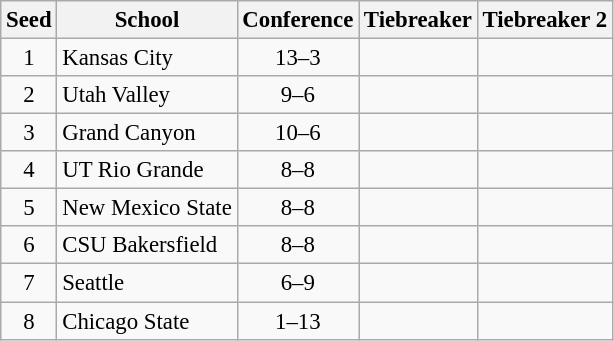<table class="wikitable" style="white-space:nowrap; font-size:95%;text-align:center">
<tr>
<th>Seed</th>
<th>School</th>
<th>Conference</th>
<th>Tiebreaker</th>
<th>Tiebreaker 2</th>
</tr>
<tr>
<td>1</td>
<td align=left>Kansas City</td>
<td>13–3</td>
<td align=left></td>
<td></td>
</tr>
<tr>
<td>2</td>
<td align=left>Utah Valley</td>
<td>9–6</td>
<td align=left></td>
<td></td>
</tr>
<tr>
<td>3</td>
<td align=left>Grand Canyon</td>
<td>10–6</td>
<td align=left></td>
<td></td>
</tr>
<tr>
<td>4</td>
<td align=left>UT Rio Grande</td>
<td>8–8</td>
<td align=left></td>
<td></td>
</tr>
<tr>
<td>5</td>
<td align=left>New Mexico State</td>
<td>8–8</td>
<td align=left></td>
<td></td>
</tr>
<tr>
<td>6</td>
<td align=left>CSU Bakersfield</td>
<td>8–8</td>
<td></td>
<td></td>
</tr>
<tr>
<td>7</td>
<td align=left>Seattle</td>
<td>6–9</td>
<td></td>
<td></td>
</tr>
<tr>
<td>8</td>
<td align=left>Chicago State</td>
<td>1–13</td>
<td align=left></td>
<td></td>
</tr>
</table>
